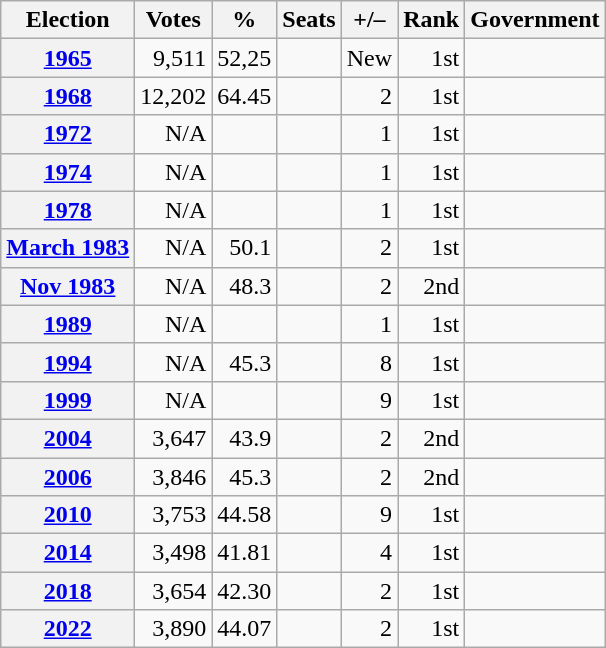<table class="wikitable" style="text-align:right">
<tr>
<th>Election</th>
<th>Votes</th>
<th>%</th>
<th>Seats</th>
<th>+/–</th>
<th>Rank</th>
<th>Government</th>
</tr>
<tr>
<th><a href='#'>1965</a></th>
<td>9,511</td>
<td>52,25</td>
<td></td>
<td>New</td>
<td> 1st</td>
<td></td>
</tr>
<tr>
<th><a href='#'>1968</a></th>
<td>12,202</td>
<td>64.45</td>
<td></td>
<td> 2</td>
<td> 1st</td>
<td></td>
</tr>
<tr>
<th><a href='#'>1972</a></th>
<td>N/A</td>
<td></td>
<td></td>
<td> 1</td>
<td> 1st</td>
<td></td>
</tr>
<tr>
<th><a href='#'>1974</a></th>
<td>N/A</td>
<td></td>
<td></td>
<td> 1</td>
<td> 1st</td>
<td></td>
</tr>
<tr>
<th><a href='#'>1978</a></th>
<td>N/A</td>
<td></td>
<td></td>
<td> 1</td>
<td> 1st</td>
<td></td>
</tr>
<tr>
<th><a href='#'>March 1983</a></th>
<td>N/A</td>
<td>50.1</td>
<td></td>
<td> 2</td>
<td> 1st</td>
<td></td>
</tr>
<tr>
<th><a href='#'>Nov 1983</a></th>
<td>N/A</td>
<td>48.3</td>
<td></td>
<td> 2</td>
<td> 2nd</td>
<td></td>
</tr>
<tr>
<th><a href='#'>1989</a></th>
<td>N/A</td>
<td></td>
<td></td>
<td> 1</td>
<td> 1st</td>
<td></td>
</tr>
<tr>
<th><a href='#'>1994</a></th>
<td>N/A</td>
<td>45.3</td>
<td></td>
<td> 8</td>
<td> 1st</td>
<td></td>
</tr>
<tr>
<th><a href='#'>1999</a></th>
<td>N/A</td>
<td></td>
<td></td>
<td> 9</td>
<td> 1st</td>
<td></td>
</tr>
<tr>
<th><a href='#'>2004</a></th>
<td>3,647</td>
<td>43.9</td>
<td></td>
<td> 2</td>
<td> 2nd</td>
<td></td>
</tr>
<tr>
<th><a href='#'>2006</a></th>
<td>3,846</td>
<td>45.3</td>
<td></td>
<td> 2</td>
<td> 2nd</td>
<td></td>
</tr>
<tr>
<th><a href='#'>2010</a></th>
<td>3,753</td>
<td>44.58</td>
<td></td>
<td> 9</td>
<td> 1st</td>
<td></td>
</tr>
<tr>
<th><a href='#'>2014</a></th>
<td>3,498</td>
<td>41.81</td>
<td></td>
<td> 4</td>
<td> 1st</td>
<td></td>
</tr>
<tr>
<th><a href='#'>2018</a></th>
<td>3,654</td>
<td>42.30</td>
<td></td>
<td> 2</td>
<td> 1st</td>
<td></td>
</tr>
<tr>
<th><a href='#'>2022</a></th>
<td>3,890</td>
<td>44.07</td>
<td></td>
<td> 2</td>
<td> 1st</td>
<td></td>
</tr>
</table>
